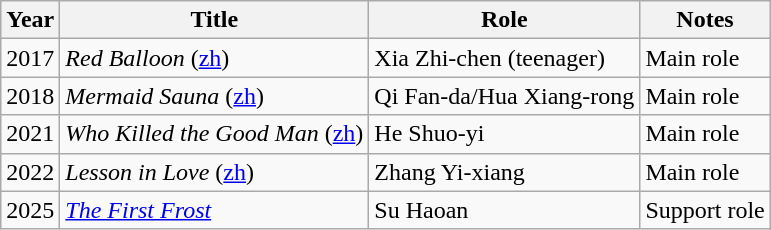<table class="wikitable sortable">
<tr>
<th>Year</th>
<th>Title</th>
<th>Role</th>
<th class="unsortable">Notes</th>
</tr>
<tr>
<td>2017</td>
<td><em>Red Balloon</em> (<a href='#'>zh</a>)</td>
<td>Xia Zhi-chen (teenager)</td>
<td>Main role</td>
</tr>
<tr>
<td>2018</td>
<td><em>Mermaid Sauna</em> (<a href='#'>zh</a>)</td>
<td>Qi Fan-da/Hua Xiang-rong</td>
<td>Main role</td>
</tr>
<tr>
<td>2021</td>
<td><em>Who Killed the Good Man</em> (<a href='#'>zh</a>)</td>
<td>He Shuo-yi</td>
<td>Main role</td>
</tr>
<tr>
<td>2022</td>
<td><em>Lesson in Love</em> (<a href='#'>zh</a>)</td>
<td>Zhang Yi-xiang</td>
<td>Main role</td>
</tr>
<tr>
<td>2025</td>
<td><a href='#'><em>The First Frost</em></a></td>
<td>Su Haoan</td>
<td>Support role</td>
</tr>
</table>
